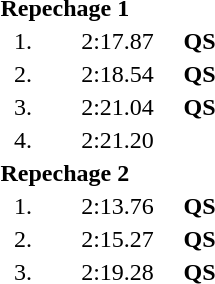<table style="text-align:center">
<tr>
<td colspan=4 align=left><strong>Repechage 1</strong></td>
</tr>
<tr>
<td width=30>1.</td>
<td align=left></td>
<td width=80>2:17.87</td>
<td><strong>QS</strong></td>
</tr>
<tr>
<td>2.</td>
<td align=left></td>
<td>2:18.54</td>
<td><strong>QS</strong></td>
</tr>
<tr>
<td>3.</td>
<td align=left></td>
<td>2:21.04</td>
<td><strong>QS</strong></td>
</tr>
<tr>
<td>4.</td>
<td align=left></td>
<td>2:21.20</td>
<td></td>
</tr>
<tr>
<td colspan=4 align=left><strong>Repechage 2</strong></td>
</tr>
<tr>
<td>1.</td>
<td align=left></td>
<td>2:13.76</td>
<td><strong>QS</strong></td>
</tr>
<tr>
<td>2.</td>
<td align=left></td>
<td>2:15.27</td>
<td><strong>QS</strong></td>
</tr>
<tr>
<td>3.</td>
<td align=left></td>
<td>2:19.28</td>
<td><strong>QS</strong></td>
</tr>
</table>
